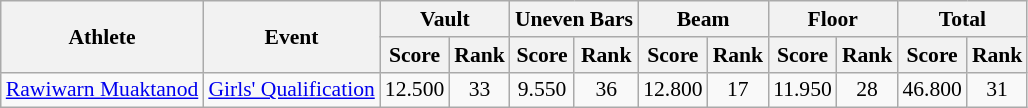<table class="wikitable" border="1" style="font-size:90%">
<tr>
<th rowspan=2>Athlete</th>
<th rowspan=2>Event</th>
<th colspan=2>Vault</th>
<th colspan=2>Uneven Bars</th>
<th colspan=2>Beam</th>
<th colspan=2>Floor</th>
<th colspan=2>Total</th>
</tr>
<tr>
<th>Score</th>
<th>Rank</th>
<th>Score</th>
<th>Rank</th>
<th>Score</th>
<th>Rank</th>
<th>Score</th>
<th>Rank</th>
<th>Score</th>
<th>Rank</th>
</tr>
<tr>
<td rowspan=1><a href='#'>Rawiwarn Muaktanod</a></td>
<td><a href='#'>Girls' Qualification</a></td>
<td align=center>12.500</td>
<td align=center>33</td>
<td align=center>9.550</td>
<td align=center>36</td>
<td align=center>12.800</td>
<td align=center>17</td>
<td align=center>11.950</td>
<td align=center>28</td>
<td align=center>46.800</td>
<td align=center>31</td>
</tr>
</table>
